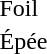<table>
<tr>
<td>Foil</td>
<td></td>
<td></td>
<td><br></td>
</tr>
<tr>
<td>Épée</td>
<td></td>
<td></td>
<td><br></td>
</tr>
</table>
